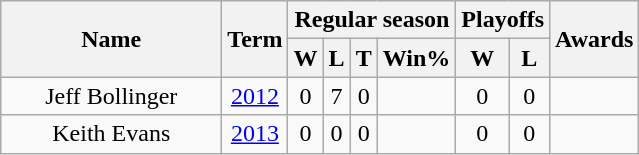<table class="wikitable">
<tr>
<th rowspan="2" style="width:140px;">Name</th>
<th rowspan="2">Term</th>
<th colspan="4">Regular season</th>
<th colspan="2">Playoffs</th>
<th rowspan="2">Awards</th>
</tr>
<tr>
<th>W</th>
<th>L</th>
<th>T</th>
<th>Win%</th>
<th>W</th>
<th>L</th>
</tr>
<tr>
<td style="text-align:center;">Jeff Bollinger</td>
<td style="text-align:center;"><a href='#'>2012</a></td>
<td style="text-align:center;">0</td>
<td style="text-align:center;">7</td>
<td style="text-align:center;">0</td>
<td style="text-align:center;"></td>
<td style="text-align:center;">0</td>
<td style="text-align:center;">0</td>
<td style="text-align:center;"></td>
</tr>
<tr>
<td style="text-align:center;">Keith Evans</td>
<td style="text-align:center;"><a href='#'>2013</a></td>
<td style="text-align:center;">0</td>
<td style="text-align:center;">0</td>
<td style="text-align:center;">0</td>
<td style="text-align:center;"></td>
<td style="text-align:center;">0</td>
<td style="text-align:center;">0</td>
<td style="text-align:center;"></td>
</tr>
</table>
